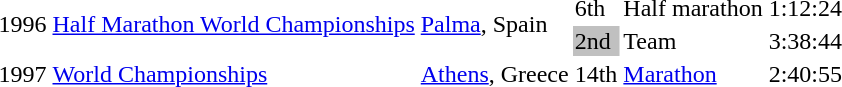<table>
<tr>
<td rowspan=2>1996</td>
<td rowspan=2><a href='#'>Half Marathon World Championships</a></td>
<td rowspan=2><a href='#'>Palma</a>, Spain</td>
<td>6th</td>
<td>Half marathon</td>
<td>1:12:24</td>
</tr>
<tr>
<td bgcolor="silver">2nd</td>
<td>Team</td>
<td>3:38:44</td>
</tr>
<tr>
<td>1997</td>
<td><a href='#'>World Championships</a></td>
<td><a href='#'>Athens</a>, Greece</td>
<td>14th</td>
<td><a href='#'>Marathon</a></td>
<td>2:40:55</td>
</tr>
</table>
